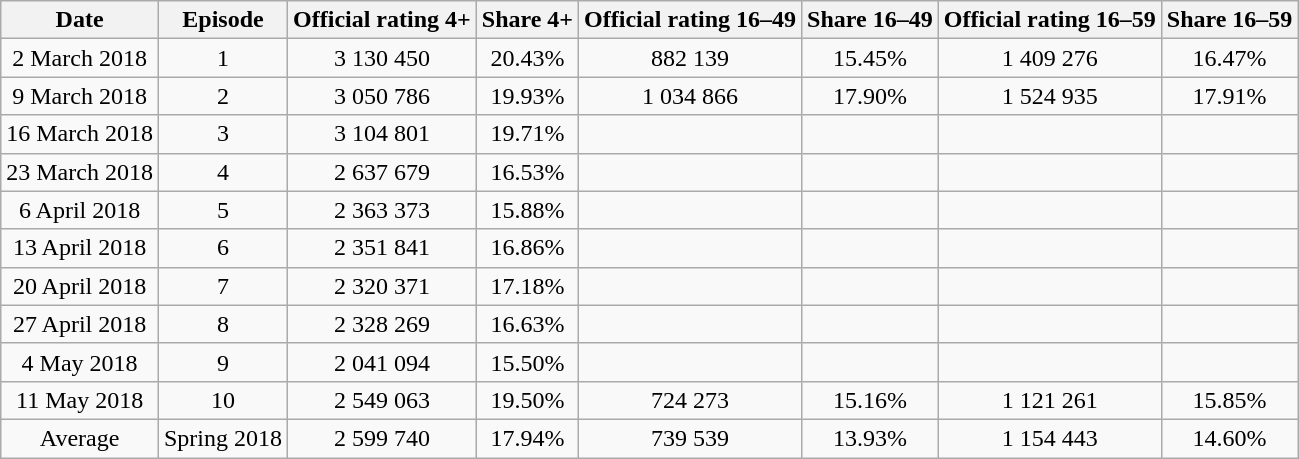<table class="wikitable" style="text-align:center;">
<tr>
<th>Date</th>
<th>Episode</th>
<th>Official rating 4+</th>
<th>Share 4+</th>
<th>Official rating 16–49</th>
<th>Share 16–49</th>
<th>Official rating 16–59</th>
<th>Share 16–59</th>
</tr>
<tr>
<td>2 March 2018</td>
<td>1</td>
<td>3 130 450</td>
<td>20.43%</td>
<td>882 139</td>
<td>15.45%</td>
<td>1 409 276</td>
<td>16.47%</td>
</tr>
<tr>
<td>9 March 2018</td>
<td>2</td>
<td>3 050 786</td>
<td>19.93%</td>
<td>1 034 866</td>
<td>17.90%</td>
<td>1 524 935</td>
<td>17.91%</td>
</tr>
<tr>
<td>16 March 2018</td>
<td>3</td>
<td>3 104 801</td>
<td>19.71%</td>
<td></td>
<td></td>
<td></td>
<td></td>
</tr>
<tr>
<td>23 March 2018</td>
<td>4</td>
<td>2 637 679</td>
<td>16.53%</td>
<td></td>
<td></td>
<td></td>
<td></td>
</tr>
<tr>
<td>6 April 2018</td>
<td>5</td>
<td>2 363 373</td>
<td>15.88%</td>
<td></td>
<td></td>
<td></td>
<td></td>
</tr>
<tr>
<td>13 April 2018</td>
<td>6</td>
<td>2 351 841</td>
<td>16.86%</td>
<td></td>
<td></td>
<td></td>
<td></td>
</tr>
<tr>
<td>20 April 2018</td>
<td>7</td>
<td>2 320 371</td>
<td>17.18%</td>
<td></td>
<td></td>
<td></td>
<td></td>
</tr>
<tr>
<td>27 April 2018</td>
<td>8</td>
<td>2 328 269</td>
<td>16.63%</td>
<td></td>
<td></td>
<td></td>
<td></td>
</tr>
<tr>
<td>4 May 2018</td>
<td>9</td>
<td>2 041 094</td>
<td>15.50%</td>
<td></td>
<td></td>
<td></td>
<td></td>
</tr>
<tr>
<td>11 May 2018</td>
<td>10</td>
<td>2 549 063</td>
<td>19.50%</td>
<td>724 273</td>
<td>15.16%</td>
<td>1 121 261</td>
<td>15.85%</td>
</tr>
<tr>
<td>Average</td>
<td>Spring 2018</td>
<td>2 599 740</td>
<td>17.94%</td>
<td>739 539</td>
<td>13.93%</td>
<td>1 154 443</td>
<td>14.60%</td>
</tr>
</table>
